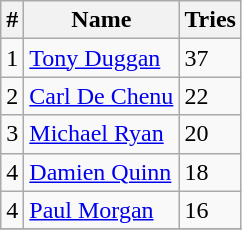<table class="wikitable" style="text-align:left;">
<tr>
<th>#</th>
<th>Name</th>
<th>Tries</th>
</tr>
<tr>
<td>1</td>
<td><a href='#'>Tony Duggan</a></td>
<td>37</td>
</tr>
<tr>
<td>2</td>
<td><a href='#'>Carl De Chenu</a></td>
<td>22</td>
</tr>
<tr>
<td>3</td>
<td><a href='#'>Michael Ryan</a></td>
<td>20</td>
</tr>
<tr>
<td>4</td>
<td><a href='#'>Damien Quinn</a></td>
<td>18</td>
</tr>
<tr>
<td>4</td>
<td><a href='#'>Paul Morgan</a></td>
<td>16</td>
</tr>
<tr>
</tr>
</table>
